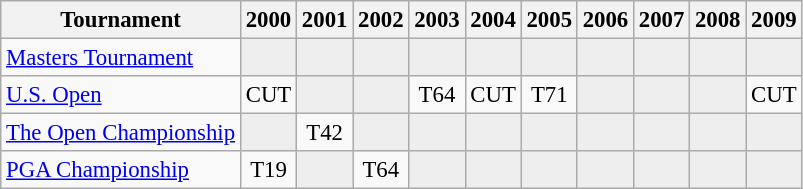<table class="wikitable" style="font-size:95%;text-align:center;">
<tr>
<th>Tournament</th>
<th>2000</th>
<th>2001</th>
<th>2002</th>
<th>2003</th>
<th>2004</th>
<th>2005</th>
<th>2006</th>
<th>2007</th>
<th>2008</th>
<th>2009</th>
</tr>
<tr>
<td align=left><a href='#'>Masters Tournament</a></td>
<td style="background:#eeeeee;"></td>
<td style="background:#eeeeee;"></td>
<td style="background:#eeeeee;"></td>
<td style="background:#eeeeee;"></td>
<td style="background:#eeeeee;"></td>
<td style="background:#eeeeee;"></td>
<td style="background:#eeeeee;"></td>
<td style="background:#eeeeee;"></td>
<td style="background:#eeeeee;"></td>
<td style="background:#eeeeee;"></td>
</tr>
<tr>
<td align=left><a href='#'>U.S. Open</a></td>
<td>CUT</td>
<td style="background:#eeeeee;"></td>
<td style="background:#eeeeee;"></td>
<td>T64</td>
<td>CUT</td>
<td>T71</td>
<td style="background:#eeeeee;"></td>
<td style="background:#eeeeee;"></td>
<td style="background:#eeeeee;"></td>
<td>CUT</td>
</tr>
<tr>
<td align=left><a href='#'>The Open Championship</a></td>
<td style="background:#eeeeee;"></td>
<td>T42</td>
<td style="background:#eeeeee;"></td>
<td style="background:#eeeeee;"></td>
<td style="background:#eeeeee;"></td>
<td style="background:#eeeeee;"></td>
<td style="background:#eeeeee;"></td>
<td style="background:#eeeeee;"></td>
<td style="background:#eeeeee;"></td>
<td style="background:#eeeeee;"></td>
</tr>
<tr>
<td align=left><a href='#'>PGA Championship</a></td>
<td>T19</td>
<td style="background:#eeeeee;"></td>
<td>T64</td>
<td style="background:#eeeeee;"></td>
<td style="background:#eeeeee;"></td>
<td style="background:#eeeeee;"></td>
<td style="background:#eeeeee;"></td>
<td style="background:#eeeeee;"></td>
<td style="background:#eeeeee;"></td>
<td style="background:#eeeeee;"></td>
</tr>
</table>
